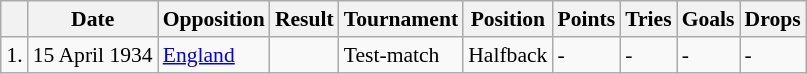<table class="wikitable sortable" border="1" style="float:center; border:1px; font-size:90%; margin-left:1em;">
<tr>
<th></th>
<th>Date</th>
<th>Opposition</th>
<th>Result</th>
<th>Tournament</th>
<th>Position</th>
<th>Points</th>
<th>Tries</th>
<th>Goals</th>
<th>Drops</th>
</tr>
<tr>
<td>1.</td>
<td>15 April 1934</td>
<td> <a href='#'>England</a></td>
<td></td>
<td>Test-match</td>
<td>Halfback</td>
<td>-</td>
<td>-</td>
<td>-</td>
<td>-</td>
</tr>
</table>
